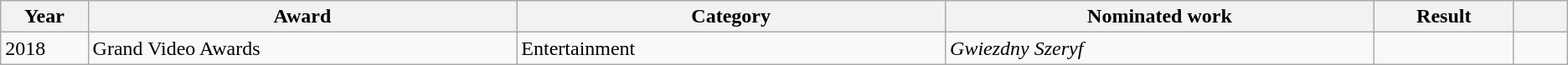<table class="wikitable sortable">
<tr>
<th width=1%>Year</th>
<th width=8%>Award</th>
<th width=8%>Category</th>
<th width=8%>Nominated work</th>
<th width=2%>Result</th>
<th width=1% class="unsortable"></th>
</tr>
<tr>
<td>2018</td>
<td>Grand Video Awards</td>
<td>Entertainment</td>
<td><em>Gwiezdny Szeryf</em></td>
<td></td>
<td></td>
</tr>
</table>
